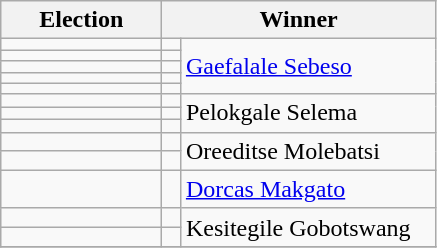<table class=wikitable>
<tr>
<th width=100>Election</th>
<th width=175 colspan=2>Winner</th>
</tr>
<tr>
<td></td>
<td bgcolor=></td>
<td rowspan=5><a href='#'>Gaefalale Sebeso</a></td>
</tr>
<tr>
<td></td>
<td width=5 bgcolor=></td>
</tr>
<tr>
<td></td>
<td width=5 bgcolor=></td>
</tr>
<tr>
<td></td>
<td width=5 bgcolor=></td>
</tr>
<tr>
<td></td>
<td width=5 bgcolor=></td>
</tr>
<tr>
<td></td>
<td bgcolor=></td>
<td rowspan=3>Pelokgale Selema</td>
</tr>
<tr>
<td></td>
<td bgcolor=></td>
</tr>
<tr>
<td></td>
<td bgcolor=></td>
</tr>
<tr>
<td></td>
<td width=5 bgcolor=></td>
<td rowspan=2>Oreeditse Molebatsi</td>
</tr>
<tr>
<td></td>
<td bgcolor=></td>
</tr>
<tr>
<td></td>
<td bgcolor=></td>
<td><a href='#'>Dorcas Makgato</a></td>
</tr>
<tr>
<td></td>
<td bgcolor=></td>
<td rowspan="2" roswpan="2">Kesitegile Gobotswang</td>
</tr>
<tr>
<td></td>
<td bgcolor=></td>
</tr>
<tr>
</tr>
</table>
